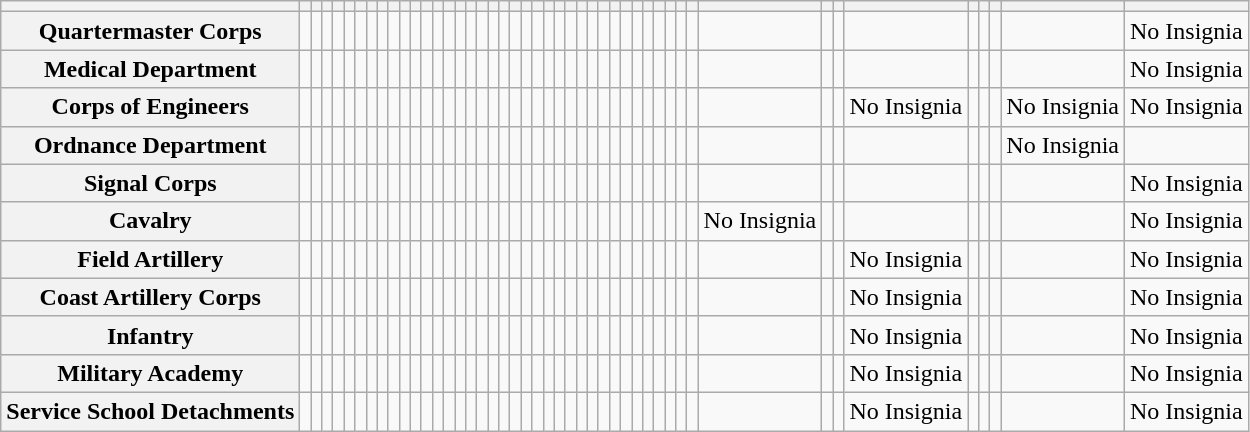<table Class="wikitable">
<tr style="text-align:center;">
<th></th>
<th><small></small></th>
<th><small></small></th>
<th><small></small></th>
<th><small></small></th>
<th><small></small></th>
<th><small></small></th>
<th><small></small></th>
<th><small></small></th>
<th><small></small></th>
<th><small></small></th>
<th><small></small></th>
<th><small></small></th>
<th><small></small></th>
<th><small></small></th>
<th><small></small></th>
<th><small></small></th>
<th><small></small></th>
<th><small></small></th>
<th><small></small></th>
<th><small></small></th>
<th><small></small></th>
<th><small></small></th>
<th><small></small></th>
<th><small></small></th>
<th><small></small></th>
<th><small></small></th>
<th><small></small></th>
<th><small></small></th>
<th><small></small></th>
<th><small></small></th>
<th><small></small></th>
<th><small></small></th>
<th><small></small></th>
<th><small></small></th>
<th><small></small></th>
<th><small></small></th>
<th><small></small></th>
<th><small></small></th>
<th><small></small></th>
<th><small></small></th>
<th><small></small></th>
<th><small></small></th>
<th><small></small></th>
<th><small></small></th>
<th><small></small></th>
</tr>
<tr>
<th>Quartermaster Corps</th>
<td></td>
<td></td>
<td></td>
<td></td>
<td></td>
<td></td>
<td></td>
<td></td>
<td></td>
<td></td>
<td></td>
<td></td>
<td></td>
<td></td>
<td></td>
<td></td>
<td></td>
<td></td>
<td></td>
<td></td>
<td></td>
<td></td>
<td></td>
<td></td>
<td></td>
<td></td>
<td></td>
<td></td>
<td></td>
<td></td>
<td></td>
<td></td>
<td></td>
<td></td>
<td></td>
<td></td>
<td></td>
<td></td>
<td></td>
<td></td>
<td></td>
<td></td>
<td></td>
<td></td>
<td>No Insignia</td>
</tr>
<tr>
<th>Medical Department</th>
<td></td>
<td></td>
<td></td>
<td></td>
<td></td>
<td></td>
<td></td>
<td></td>
<td></td>
<td></td>
<td></td>
<td></td>
<td></td>
<td></td>
<td></td>
<td></td>
<td></td>
<td></td>
<td></td>
<td></td>
<td></td>
<td></td>
<td></td>
<td></td>
<td></td>
<td></td>
<td></td>
<td></td>
<td></td>
<td></td>
<td></td>
<td></td>
<td></td>
<td></td>
<td></td>
<td></td>
<td></td>
<td></td>
<td></td>
<td></td>
<td></td>
<td></td>
<td></td>
<td></td>
<td>No Insignia</td>
</tr>
<tr>
<th>Corps of Engineers</th>
<td></td>
<td></td>
<td></td>
<td></td>
<td></td>
<td></td>
<td></td>
<td></td>
<td></td>
<td></td>
<td></td>
<td></td>
<td></td>
<td></td>
<td></td>
<td></td>
<td></td>
<td></td>
<td></td>
<td></td>
<td></td>
<td></td>
<td></td>
<td></td>
<td></td>
<td></td>
<td></td>
<td></td>
<td></td>
<td></td>
<td></td>
<td></td>
<td></td>
<td></td>
<td></td>
<td></td>
<td></td>
<td></td>
<td></td>
<td>No Insignia</td>
<td></td>
<td></td>
<td></td>
<td>No Insignia</td>
<td>No Insignia</td>
</tr>
<tr>
<th>Ordnance Department</th>
<td></td>
<td></td>
<td></td>
<td></td>
<td></td>
<td></td>
<td></td>
<td></td>
<td></td>
<td></td>
<td></td>
<td></td>
<td></td>
<td></td>
<td></td>
<td></td>
<td></td>
<td></td>
<td></td>
<td></td>
<td></td>
<td></td>
<td></td>
<td></td>
<td></td>
<td></td>
<td></td>
<td></td>
<td></td>
<td></td>
<td></td>
<td></td>
<td></td>
<td></td>
<td></td>
<td></td>
<td></td>
<td></td>
<td></td>
<td></td>
<td></td>
<td></td>
<td></td>
<td>No Insignia</td>
<td></td>
</tr>
<tr>
<th>Signal Corps</th>
<td></td>
<td></td>
<td></td>
<td></td>
<td></td>
<td></td>
<td></td>
<td></td>
<td></td>
<td></td>
<td></td>
<td></td>
<td></td>
<td></td>
<td></td>
<td></td>
<td></td>
<td></td>
<td></td>
<td></td>
<td></td>
<td></td>
<td></td>
<td></td>
<td></td>
<td></td>
<td></td>
<td></td>
<td></td>
<td></td>
<td></td>
<td></td>
<td></td>
<td></td>
<td></td>
<td></td>
<td></td>
<td></td>
<td></td>
<td></td>
<td></td>
<td></td>
<td></td>
<td></td>
<td>No Insignia</td>
</tr>
<tr>
<th>Cavalry</th>
<td></td>
<td></td>
<td></td>
<td></td>
<td></td>
<td></td>
<td></td>
<td></td>
<td></td>
<td></td>
<td></td>
<td></td>
<td></td>
<td></td>
<td></td>
<td></td>
<td></td>
<td></td>
<td></td>
<td></td>
<td></td>
<td></td>
<td></td>
<td></td>
<td></td>
<td></td>
<td></td>
<td></td>
<td></td>
<td></td>
<td></td>
<td></td>
<td></td>
<td></td>
<td></td>
<td></td>
<td>No Insignia</td>
<td></td>
<td></td>
<td></td>
<td></td>
<td></td>
<td></td>
<td></td>
<td>No Insignia</td>
</tr>
<tr>
<th>Field Artillery</th>
<td></td>
<td></td>
<td></td>
<td></td>
<td></td>
<td></td>
<td></td>
<td></td>
<td></td>
<td></td>
<td></td>
<td></td>
<td></td>
<td></td>
<td></td>
<td></td>
<td></td>
<td></td>
<td></td>
<td></td>
<td></td>
<td></td>
<td></td>
<td></td>
<td></td>
<td></td>
<td></td>
<td></td>
<td></td>
<td></td>
<td></td>
<td></td>
<td></td>
<td></td>
<td></td>
<td></td>
<td></td>
<td></td>
<td></td>
<td>No Insignia</td>
<td></td>
<td></td>
<td></td>
<td></td>
<td>No Insignia</td>
</tr>
<tr>
<th>Coast Artillery Corps</th>
<td></td>
<td></td>
<td></td>
<td></td>
<td></td>
<td></td>
<td></td>
<td></td>
<td></td>
<td></td>
<td></td>
<td></td>
<td></td>
<td></td>
<td></td>
<td></td>
<td></td>
<td></td>
<td></td>
<td></td>
<td></td>
<td></td>
<td></td>
<td></td>
<td></td>
<td></td>
<td></td>
<td></td>
<td></td>
<td></td>
<td></td>
<td></td>
<td></td>
<td></td>
<td></td>
<td></td>
<td></td>
<td></td>
<td></td>
<td>No Insignia</td>
<td></td>
<td></td>
<td></td>
<td></td>
<td>No Insignia</td>
</tr>
<tr>
<th>Infantry</th>
<td></td>
<td></td>
<td></td>
<td></td>
<td></td>
<td></td>
<td></td>
<td></td>
<td></td>
<td></td>
<td></td>
<td></td>
<td></td>
<td></td>
<td></td>
<td></td>
<td></td>
<td></td>
<td></td>
<td></td>
<td></td>
<td></td>
<td></td>
<td></td>
<td></td>
<td></td>
<td></td>
<td></td>
<td></td>
<td></td>
<td></td>
<td></td>
<td></td>
<td></td>
<td></td>
<td></td>
<td></td>
<td></td>
<td></td>
<td>No Insignia</td>
<td></td>
<td></td>
<td></td>
<td></td>
<td>No Insignia</td>
</tr>
<tr>
<th>Military Academy</th>
<td></td>
<td></td>
<td></td>
<td></td>
<td></td>
<td></td>
<td></td>
<td></td>
<td></td>
<td></td>
<td></td>
<td></td>
<td></td>
<td></td>
<td></td>
<td></td>
<td></td>
<td></td>
<td></td>
<td></td>
<td></td>
<td></td>
<td></td>
<td></td>
<td></td>
<td></td>
<td></td>
<td></td>
<td></td>
<td></td>
<td></td>
<td></td>
<td></td>
<td></td>
<td></td>
<td></td>
<td></td>
<td></td>
<td></td>
<td>No Insignia</td>
<td></td>
<td></td>
<td></td>
<td></td>
<td>No Insignia</td>
</tr>
<tr>
<th>Service School Detachments</th>
<td></td>
<td></td>
<td></td>
<td></td>
<td></td>
<td></td>
<td></td>
<td></td>
<td></td>
<td></td>
<td></td>
<td></td>
<td></td>
<td></td>
<td></td>
<td></td>
<td></td>
<td></td>
<td></td>
<td></td>
<td></td>
<td></td>
<td></td>
<td></td>
<td></td>
<td></td>
<td></td>
<td></td>
<td></td>
<td></td>
<td></td>
<td></td>
<td></td>
<td></td>
<td></td>
<td></td>
<td></td>
<td></td>
<td></td>
<td>No Insignia</td>
<td></td>
<td></td>
<td></td>
<td></td>
<td>No Insignia</td>
</tr>
</table>
